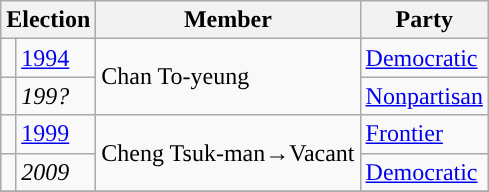<table class="wikitable">
<tr>
<th colspan="2">Election</th>
<th>Member</th>
<th>Party</th>
</tr>
<tr>
<td style="color:inherit;background:"></td>
<td><a href='#'>1994</a></td>
<td rowspan=2>Chan To-yeung</td>
<td><a href='#'>Democratic</a></td>
</tr>
<tr>
<td style="color:inherit;background:"></td>
<td><em>199?</em></td>
<td><a href='#'>Nonpartisan</a></td>
</tr>
<tr>
<td style="color:inherit;background:"></td>
<td><a href='#'>1999</a></td>
<td rowspan=2>Cheng Tsuk-man→Vacant</td>
<td><a href='#'>Frontier</a></td>
</tr>
<tr>
<td style="color:inherit;background:"></td>
<td><em>2009</em></td>
<td><a href='#'>Democratic</a></td>
</tr>
<tr>
</tr>
</table>
